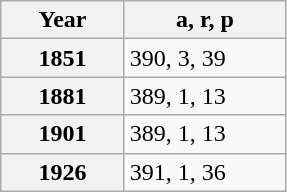<table class="wikitable" style="margin:0 0 0 3em; border:1px solid darkgrey;">
<tr>
<th style="width:75px;">Year</th>
<th style="width:100px;">a, r, p</th>
</tr>
<tr>
<th>1851</th>
<td>390, 3, 39 </td>
</tr>
<tr>
<th>1881</th>
<td>389, 1, 13</td>
</tr>
<tr>
<th>1901</th>
<td>389, 1, 13</td>
</tr>
<tr>
<th>1926</th>
<td>391, 1, 36 </td>
</tr>
</table>
